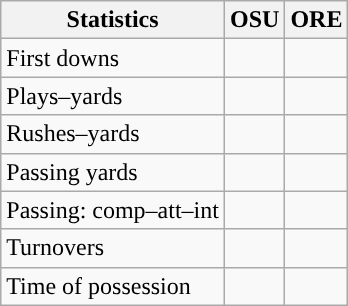<table class="wikitable" style="float:left">
<tr>
<th>Statistics</th>
<th>OSU</th>
<th>ORE</th>
</tr>
<tr>
<td>First downs</td>
<td></td>
<td></td>
</tr>
<tr>
<td>Plays–yards</td>
<td></td>
<td></td>
</tr>
<tr>
<td>Rushes–yards</td>
<td></td>
<td></td>
</tr>
<tr>
<td>Passing yards</td>
<td></td>
<td></td>
</tr>
<tr>
<td>Passing: comp–att–int</td>
<td></td>
<td></td>
</tr>
<tr>
<td>Turnovers</td>
<td></td>
<td></td>
</tr>
<tr>
<td>Time of possession</td>
<td></td>
<td></td>
</tr>
</table>
